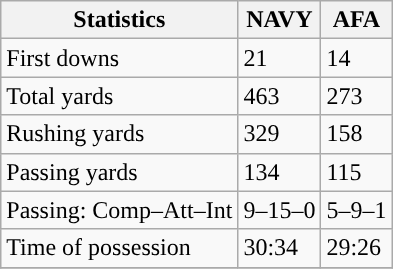<table class="wikitable" style="float: left;">
<tr>
<th>Statistics</th>
<th>NAVY</th>
<th>AFA</th>
</tr>
<tr>
<td>First downs</td>
<td>21</td>
<td>14</td>
</tr>
<tr>
<td>Total yards</td>
<td>463</td>
<td>273</td>
</tr>
<tr>
<td>Rushing yards</td>
<td>329</td>
<td>158</td>
</tr>
<tr>
<td>Passing yards</td>
<td>134</td>
<td>115</td>
</tr>
<tr>
<td>Passing: Comp–Att–Int</td>
<td>9–15–0</td>
<td>5–9–1</td>
</tr>
<tr>
<td>Time of possession</td>
<td>30:34</td>
<td>29:26</td>
</tr>
<tr>
</tr>
</table>
